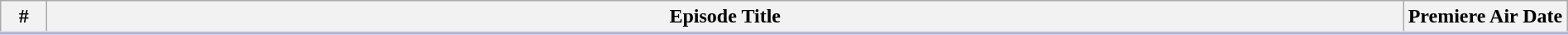<table class="wikitable" style="width:100%; margin:auto; background:#FFF;">
<tr style="border-bottom: 3px solid #CCF">
<th width="30">#</th>
<th>Episode Title</th>
<th width="125">Premiere Air Date</th>
</tr>
<tr>
</tr>
</table>
